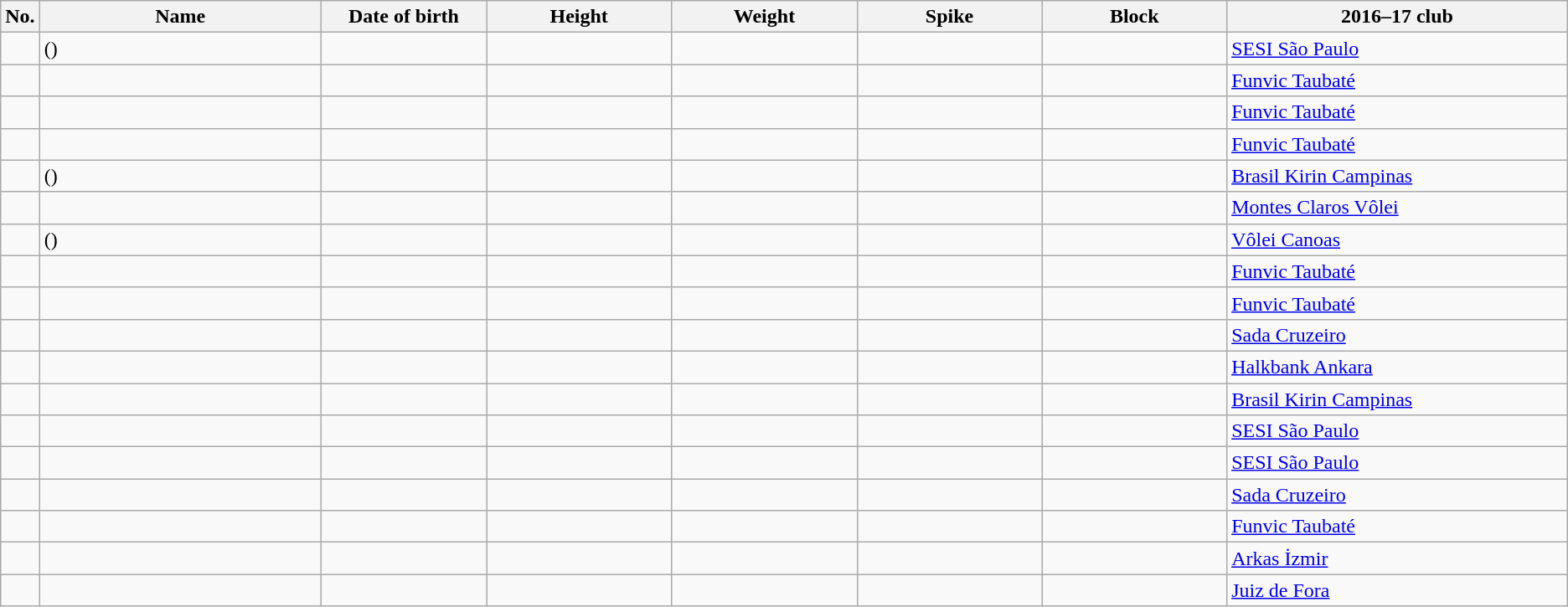<table class="wikitable sortable" style="font-size:100%; text-align:center;">
<tr>
<th>No.</th>
<th style="width:14em">Name</th>
<th style="width:8em">Date of birth</th>
<th style="width:9em">Height</th>
<th style="width:9em">Weight</th>
<th style="width:9em">Spike</th>
<th style="width:9em">Block</th>
<th style="width:17em">2016–17 club</th>
</tr>
<tr>
<td></td>
<td style="text-align:left;"> ()</td>
<td style="text-align:right;"></td>
<td></td>
<td></td>
<td></td>
<td></td>
<td style="text-align:left;"> <a href='#'>SESI São Paulo</a></td>
</tr>
<tr>
<td></td>
<td style="text-align:left;"></td>
<td style="text-align:right;"></td>
<td></td>
<td></td>
<td></td>
<td></td>
<td style="text-align:left;"> <a href='#'>Funvic Taubaté</a></td>
</tr>
<tr>
<td></td>
<td style="text-align:left;"></td>
<td style="text-align:right;"></td>
<td></td>
<td></td>
<td></td>
<td></td>
<td style="text-align:left;"> <a href='#'>Funvic Taubaté</a></td>
</tr>
<tr>
<td></td>
<td style="text-align:left;"></td>
<td style="text-align:right;"></td>
<td></td>
<td></td>
<td></td>
<td></td>
<td style="text-align:left;"> <a href='#'>Funvic Taubaté</a></td>
</tr>
<tr>
<td></td>
<td style="text-align:left;"> ()</td>
<td style="text-align:right;"></td>
<td></td>
<td></td>
<td></td>
<td></td>
<td style="text-align:left;"> <a href='#'>Brasil Kirin Campinas</a></td>
</tr>
<tr>
<td></td>
<td style="text-align:left;"></td>
<td style="text-align:right;"></td>
<td></td>
<td></td>
<td></td>
<td></td>
<td style="text-align:left;"> <a href='#'>Montes Claros Vôlei</a></td>
</tr>
<tr>
<td></td>
<td style="text-align:left;"> ()</td>
<td style="text-align:right;"></td>
<td></td>
<td></td>
<td></td>
<td></td>
<td style="text-align:left;"> <a href='#'>Vôlei Canoas</a></td>
</tr>
<tr>
<td></td>
<td style="text-align:left;"></td>
<td style="text-align:right;"></td>
<td></td>
<td></td>
<td></td>
<td></td>
<td style="text-align:left;"> <a href='#'>Funvic Taubaté</a></td>
</tr>
<tr>
<td></td>
<td style="text-align:left;"></td>
<td style="text-align:right;"></td>
<td></td>
<td></td>
<td></td>
<td></td>
<td style="text-align:left;"> <a href='#'>Funvic Taubaté</a></td>
</tr>
<tr>
<td></td>
<td style="text-align:left;"></td>
<td style="text-align:right;"></td>
<td></td>
<td></td>
<td></td>
<td></td>
<td style="text-align:left;"> <a href='#'>Sada Cruzeiro</a></td>
</tr>
<tr>
<td></td>
<td style="text-align:left;"></td>
<td style="text-align:right;"></td>
<td></td>
<td></td>
<td></td>
<td></td>
<td style="text-align:left;"> <a href='#'>Halkbank Ankara</a></td>
</tr>
<tr>
<td></td>
<td style="text-align:left;"></td>
<td style="text-align:right;"></td>
<td></td>
<td></td>
<td></td>
<td></td>
<td style="text-align:left;"> <a href='#'>Brasil Kirin Campinas</a></td>
</tr>
<tr>
<td></td>
<td style="text-align:left;"></td>
<td style="text-align:right;"></td>
<td></td>
<td></td>
<td></td>
<td></td>
<td style="text-align:left;"> <a href='#'>SESI São Paulo</a></td>
</tr>
<tr>
<td></td>
<td style="text-align:left;"></td>
<td style="text-align:right;"></td>
<td></td>
<td></td>
<td></td>
<td></td>
<td style="text-align:left;"> <a href='#'>SESI São Paulo</a></td>
</tr>
<tr>
<td></td>
<td style="text-align:left;"></td>
<td style="text-align:right;"></td>
<td></td>
<td></td>
<td></td>
<td></td>
<td style="text-align:left;"> <a href='#'>Sada Cruzeiro</a></td>
</tr>
<tr>
<td></td>
<td style="text-align:left;"></td>
<td style="text-align:right;"></td>
<td></td>
<td></td>
<td></td>
<td></td>
<td style="text-align:left;"> <a href='#'>Funvic Taubaté</a></td>
</tr>
<tr>
<td></td>
<td style="text-align:left;"></td>
<td style="text-align:right;"></td>
<td></td>
<td></td>
<td></td>
<td></td>
<td style="text-align:left;"> <a href='#'>Arkas İzmir</a></td>
</tr>
<tr>
<td></td>
<td style="text-align:left;"></td>
<td style="text-align:right;"></td>
<td></td>
<td></td>
<td></td>
<td></td>
<td style="text-align:left;"> <a href='#'>Juiz de Fora</a></td>
</tr>
</table>
